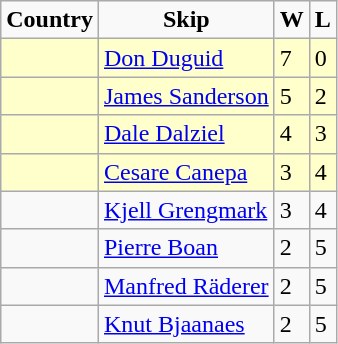<table class="wikitable">
<tr align=center>
<td><strong>Country</strong></td>
<td><strong>Skip</strong></td>
<td><strong>W</strong></td>
<td><strong>L</strong></td>
</tr>
<tr bgcolor="#ffffcc">
<td></td>
<td><a href='#'>Don Duguid</a></td>
<td>7</td>
<td>0</td>
</tr>
<tr bgcolor="#ffffcc">
<td></td>
<td><a href='#'>James Sanderson</a></td>
<td>5</td>
<td>2</td>
</tr>
<tr bgcolor="#ffffcc">
<td></td>
<td><a href='#'>Dale Dalziel</a></td>
<td>4</td>
<td>3</td>
</tr>
<tr bgcolor="#ffffcc">
<td></td>
<td><a href='#'>Cesare Canepa</a></td>
<td>3</td>
<td>4</td>
</tr>
<tr>
<td></td>
<td><a href='#'>Kjell Grengmark</a></td>
<td>3</td>
<td>4</td>
</tr>
<tr>
<td></td>
<td><a href='#'>Pierre Boan</a></td>
<td>2</td>
<td>5</td>
</tr>
<tr>
<td></td>
<td><a href='#'>Manfred Räderer</a></td>
<td>2</td>
<td>5</td>
</tr>
<tr>
<td></td>
<td><a href='#'>Knut Bjaanaes</a></td>
<td>2</td>
<td>5</td>
</tr>
</table>
